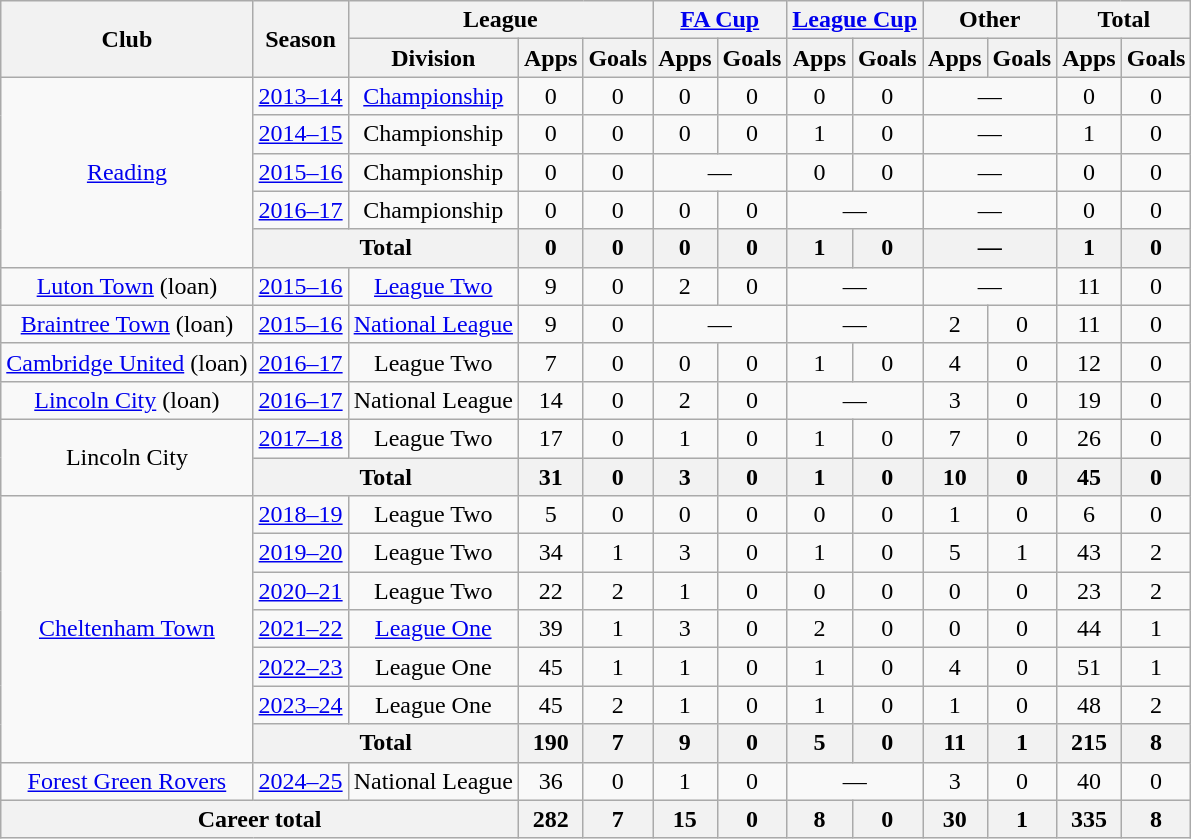<table class=wikitable style=text-align:center>
<tr>
<th rowspan=2>Club</th>
<th rowspan=2>Season</th>
<th colspan=3>League</th>
<th colspan=2><a href='#'>FA Cup</a></th>
<th colspan=2><a href='#'>League Cup</a></th>
<th colspan=2>Other</th>
<th colspan=2>Total</th>
</tr>
<tr>
<th>Division</th>
<th>Apps</th>
<th>Goals</th>
<th>Apps</th>
<th>Goals</th>
<th>Apps</th>
<th>Goals</th>
<th>Apps</th>
<th>Goals</th>
<th>Apps</th>
<th>Goals</th>
</tr>
<tr>
<td rowspan=5><a href='#'>Reading</a></td>
<td><a href='#'>2013–14</a></td>
<td><a href='#'>Championship</a></td>
<td>0</td>
<td>0</td>
<td>0</td>
<td>0</td>
<td>0</td>
<td>0</td>
<td colspan=2>—</td>
<td>0</td>
<td>0</td>
</tr>
<tr>
<td><a href='#'>2014–15</a></td>
<td>Championship</td>
<td>0</td>
<td>0</td>
<td>0</td>
<td>0</td>
<td>1</td>
<td>0</td>
<td colspan=2>—</td>
<td>1</td>
<td>0</td>
</tr>
<tr>
<td><a href='#'>2015–16</a></td>
<td>Championship</td>
<td>0</td>
<td>0</td>
<td colspan=2>—</td>
<td>0</td>
<td>0</td>
<td colspan=2>—</td>
<td>0</td>
<td>0</td>
</tr>
<tr>
<td><a href='#'>2016–17</a></td>
<td>Championship</td>
<td>0</td>
<td>0</td>
<td>0</td>
<td>0</td>
<td colspan=2>—</td>
<td colspan=2>—</td>
<td>0</td>
<td>0</td>
</tr>
<tr>
<th colspan=2>Total</th>
<th>0</th>
<th>0</th>
<th>0</th>
<th>0</th>
<th>1</th>
<th>0</th>
<th colspan=2>—</th>
<th>1</th>
<th>0</th>
</tr>
<tr>
<td><a href='#'>Luton Town</a> (loan)</td>
<td><a href='#'>2015–16</a></td>
<td><a href='#'>League Two</a></td>
<td>9</td>
<td>0</td>
<td>2</td>
<td>0</td>
<td colspan=2>—</td>
<td colspan=2>—</td>
<td>11</td>
<td>0</td>
</tr>
<tr>
<td><a href='#'>Braintree Town</a> (loan)</td>
<td><a href='#'>2015–16</a></td>
<td><a href='#'>National League</a></td>
<td>9</td>
<td>0</td>
<td colspan=2>—</td>
<td colspan=2>—</td>
<td>2</td>
<td>0</td>
<td>11</td>
<td>0</td>
</tr>
<tr>
<td><a href='#'>Cambridge United</a> (loan)</td>
<td><a href='#'>2016–17</a></td>
<td>League Two</td>
<td>7</td>
<td>0</td>
<td>0</td>
<td>0</td>
<td>1</td>
<td>0</td>
<td>4</td>
<td>0</td>
<td>12</td>
<td>0</td>
</tr>
<tr>
<td><a href='#'>Lincoln City</a> (loan)</td>
<td><a href='#'>2016–17</a></td>
<td>National League</td>
<td>14</td>
<td>0</td>
<td>2</td>
<td>0</td>
<td colspan=2>—</td>
<td>3</td>
<td>0</td>
<td>19</td>
<td>0</td>
</tr>
<tr>
<td rowspan=2>Lincoln City</td>
<td><a href='#'>2017–18</a></td>
<td>League Two</td>
<td>17</td>
<td>0</td>
<td>1</td>
<td>0</td>
<td>1</td>
<td>0</td>
<td>7</td>
<td>0</td>
<td>26</td>
<td>0</td>
</tr>
<tr>
<th colspan=2>Total</th>
<th>31</th>
<th>0</th>
<th>3</th>
<th>0</th>
<th>1</th>
<th>0</th>
<th>10</th>
<th>0</th>
<th>45</th>
<th>0</th>
</tr>
<tr>
<td rowspan=7><a href='#'>Cheltenham Town</a></td>
<td><a href='#'>2018–19</a></td>
<td>League Two</td>
<td>5</td>
<td>0</td>
<td>0</td>
<td>0</td>
<td>0</td>
<td>0</td>
<td>1</td>
<td>0</td>
<td>6</td>
<td>0</td>
</tr>
<tr>
<td><a href='#'>2019–20</a></td>
<td>League Two</td>
<td>34</td>
<td>1</td>
<td>3</td>
<td>0</td>
<td>1</td>
<td>0</td>
<td>5</td>
<td>1</td>
<td>43</td>
<td>2</td>
</tr>
<tr>
<td><a href='#'>2020–21</a></td>
<td>League Two</td>
<td>22</td>
<td>2</td>
<td>1</td>
<td>0</td>
<td>0</td>
<td>0</td>
<td>0</td>
<td>0</td>
<td>23</td>
<td>2</td>
</tr>
<tr>
<td><a href='#'>2021–22</a></td>
<td><a href='#'>League One</a></td>
<td>39</td>
<td>1</td>
<td>3</td>
<td>0</td>
<td>2</td>
<td>0</td>
<td>0</td>
<td>0</td>
<td>44</td>
<td>1</td>
</tr>
<tr>
<td><a href='#'>2022–23</a></td>
<td>League One</td>
<td>45</td>
<td>1</td>
<td>1</td>
<td>0</td>
<td>1</td>
<td>0</td>
<td>4</td>
<td>0</td>
<td>51</td>
<td>1</td>
</tr>
<tr>
<td><a href='#'>2023–24</a></td>
<td>League One</td>
<td>45</td>
<td>2</td>
<td>1</td>
<td>0</td>
<td>1</td>
<td>0</td>
<td>1</td>
<td>0</td>
<td>48</td>
<td>2</td>
</tr>
<tr>
<th colspan=2>Total</th>
<th>190</th>
<th>7</th>
<th>9</th>
<th>0</th>
<th>5</th>
<th>0</th>
<th>11</th>
<th>1</th>
<th>215</th>
<th>8</th>
</tr>
<tr>
<td rowspan=1><a href='#'>Forest Green Rovers</a></td>
<td><a href='#'>2024–25</a></td>
<td>National League</td>
<td>36</td>
<td>0</td>
<td>1</td>
<td>0</td>
<td colspan=2>—</td>
<td>3</td>
<td>0</td>
<td>40</td>
<td>0</td>
</tr>
<tr>
<th colspan=3>Career total</th>
<th>282</th>
<th>7</th>
<th>15</th>
<th>0</th>
<th>8</th>
<th>0</th>
<th>30</th>
<th>1</th>
<th>335</th>
<th>8</th>
</tr>
</table>
